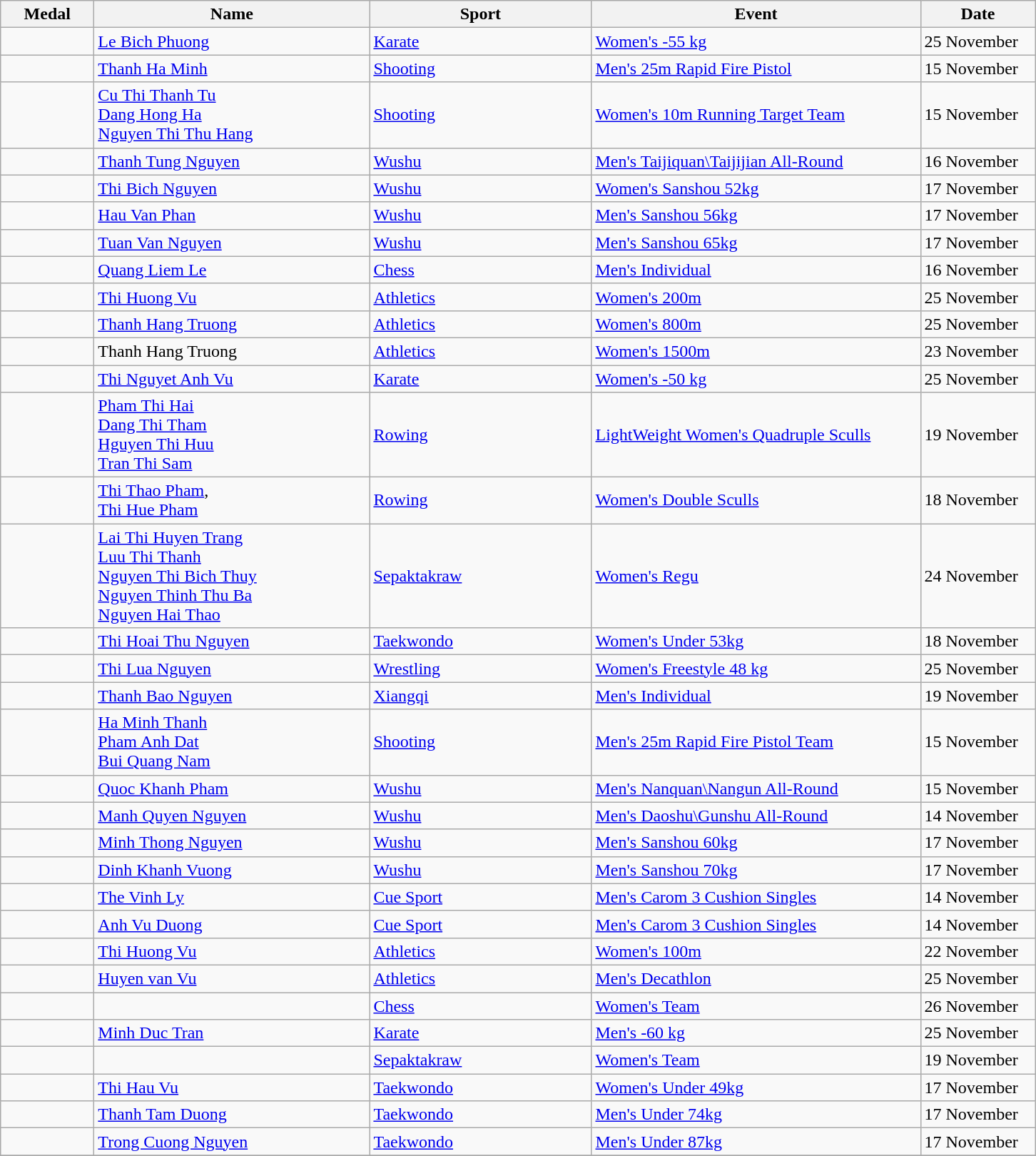<table class="wikitable sortable" style="font-size:100%">
<tr>
<th width="80">Medal</th>
<th width="250">Name</th>
<th width="200">Sport</th>
<th width="300">Event</th>
<th width="100">Date</th>
</tr>
<tr>
<td></td>
<td><a href='#'>Le Bich Phuong</a></td>
<td><a href='#'>Karate</a></td>
<td><a href='#'>Women's -55 kg</a></td>
<td>25 November</td>
</tr>
<tr>
<td></td>
<td><a href='#'>Thanh Ha Minh</a></td>
<td><a href='#'>Shooting</a></td>
<td><a href='#'>Men's 25m Rapid Fire Pistol</a></td>
<td>15 November</td>
</tr>
<tr>
<td></td>
<td><a href='#'>Cu Thi Thanh Tu</a><br><a href='#'>Dang Hong Ha</a><br><a href='#'>Nguyen Thi Thu Hang</a></td>
<td><a href='#'>Shooting</a></td>
<td><a href='#'>Women's 10m Running Target Team</a></td>
<td>15 November</td>
</tr>
<tr>
<td></td>
<td><a href='#'>Thanh Tung Nguyen</a></td>
<td><a href='#'>Wushu</a></td>
<td><a href='#'>Men's Taijiquan\Taijijian All-Round</a></td>
<td>16 November</td>
</tr>
<tr>
<td></td>
<td><a href='#'>Thi Bich Nguyen</a></td>
<td><a href='#'>Wushu</a></td>
<td><a href='#'>Women's Sanshou 52kg</a></td>
<td>17 November</td>
</tr>
<tr>
<td></td>
<td><a href='#'>Hau Van Phan</a></td>
<td><a href='#'>Wushu</a></td>
<td><a href='#'>Men's Sanshou 56kg</a></td>
<td>17 November</td>
</tr>
<tr>
<td></td>
<td><a href='#'>Tuan Van Nguyen</a></td>
<td><a href='#'>Wushu</a></td>
<td><a href='#'>Men's Sanshou 65kg</a></td>
<td>17 November</td>
</tr>
<tr>
<td></td>
<td><a href='#'>Quang Liem Le</a></td>
<td><a href='#'>Chess</a></td>
<td><a href='#'>Men's Individual</a></td>
<td>16 November</td>
</tr>
<tr>
<td></td>
<td><a href='#'>Thi Huong Vu</a></td>
<td><a href='#'>Athletics</a></td>
<td><a href='#'>Women's 200m</a></td>
<td>25 November</td>
</tr>
<tr>
<td></td>
<td><a href='#'>Thanh Hang Truong</a></td>
<td><a href='#'>Athletics</a></td>
<td><a href='#'>Women's 800m</a></td>
<td>25 November</td>
</tr>
<tr>
<td></td>
<td>Thanh Hang Truong</td>
<td><a href='#'>Athletics</a></td>
<td><a href='#'>Women's 1500m</a></td>
<td>23 November</td>
</tr>
<tr>
<td></td>
<td><a href='#'>Thi Nguyet Anh Vu</a></td>
<td><a href='#'>Karate</a></td>
<td><a href='#'>Women's -50 kg</a></td>
<td>25 November</td>
</tr>
<tr>
<td></td>
<td><a href='#'>Pham Thi Hai</a><br><a href='#'>Dang Thi Tham</a><br><a href='#'>Hguyen Thi Huu</a><br><a href='#'>Tran Thi Sam</a></td>
<td><a href='#'>Rowing</a></td>
<td><a href='#'>LightWeight Women's Quadruple Sculls</a></td>
<td>19 November</td>
</tr>
<tr>
<td></td>
<td><a href='#'>Thi Thao Pham</a>, <br> <a href='#'>Thi Hue Pham</a></td>
<td><a href='#'>Rowing</a></td>
<td><a href='#'>Women's Double Sculls</a></td>
<td>18 November</td>
</tr>
<tr>
<td></td>
<td><a href='#'>Lai Thi Huyen Trang</a><br><a href='#'>Luu Thi Thanh</a><br><a href='#'>Nguyen Thi Bich Thuy</a><br><a href='#'>Nguyen Thinh Thu Ba</a><br><a href='#'>Nguyen Hai Thao</a></td>
<td><a href='#'>Sepaktakraw</a></td>
<td><a href='#'>Women's Regu</a></td>
<td>24 November</td>
</tr>
<tr>
<td></td>
<td><a href='#'>Thi Hoai Thu Nguyen</a></td>
<td><a href='#'>Taekwondo</a></td>
<td><a href='#'>Women's Under 53kg</a></td>
<td>18 November</td>
</tr>
<tr>
<td></td>
<td><a href='#'>Thi Lua Nguyen</a></td>
<td><a href='#'>Wrestling</a></td>
<td><a href='#'>Women's Freestyle 48 kg</a></td>
<td>25 November</td>
</tr>
<tr>
<td></td>
<td><a href='#'>Thanh Bao Nguyen</a></td>
<td><a href='#'>Xiangqi</a></td>
<td><a href='#'>Men's Individual</a></td>
<td>19 November</td>
</tr>
<tr>
<td></td>
<td><a href='#'>Ha Minh Thanh</a><br><a href='#'>Pham Anh Dat</a><br><a href='#'>Bui Quang Nam</a></td>
<td><a href='#'>Shooting</a></td>
<td><a href='#'>Men's 25m Rapid Fire Pistol Team</a></td>
<td>15 November</td>
</tr>
<tr>
<td></td>
<td><a href='#'>Quoc Khanh Pham</a></td>
<td><a href='#'>Wushu</a></td>
<td><a href='#'>Men's Nanquan\Nangun All-Round</a></td>
<td>15 November</td>
</tr>
<tr>
<td></td>
<td><a href='#'>Manh Quyen Nguyen</a></td>
<td><a href='#'>Wushu</a></td>
<td><a href='#'>Men's Daoshu\Gunshu All-Round</a></td>
<td>14 November</td>
</tr>
<tr>
<td></td>
<td><a href='#'>Minh Thong Nguyen</a></td>
<td><a href='#'>Wushu</a></td>
<td><a href='#'>Men's Sanshou 60kg</a></td>
<td>17 November</td>
</tr>
<tr>
<td></td>
<td><a href='#'>Dinh Khanh Vuong</a></td>
<td><a href='#'>Wushu</a></td>
<td><a href='#'>Men's Sanshou 70kg</a></td>
<td>17 November</td>
</tr>
<tr>
<td></td>
<td><a href='#'>The Vinh Ly</a></td>
<td><a href='#'>Cue Sport</a></td>
<td><a href='#'>Men's Carom 3 Cushion Singles</a></td>
<td>14 November</td>
</tr>
<tr>
<td></td>
<td><a href='#'>Anh Vu Duong</a></td>
<td><a href='#'>Cue Sport</a></td>
<td><a href='#'>Men's Carom 3 Cushion Singles</a></td>
<td>14 November</td>
</tr>
<tr>
<td></td>
<td><a href='#'>Thi Huong Vu</a></td>
<td><a href='#'>Athletics</a></td>
<td><a href='#'>Women's 100m</a></td>
<td>22 November</td>
</tr>
<tr>
<td></td>
<td><a href='#'>Huyen van Vu</a></td>
<td><a href='#'>Athletics</a></td>
<td><a href='#'>Men's Decathlon</a></td>
<td>25 November</td>
</tr>
<tr>
<td></td>
<td><br></td>
<td><a href='#'>Chess</a></td>
<td><a href='#'>Women's Team</a></td>
<td>26 November</td>
</tr>
<tr>
<td></td>
<td><a href='#'>Minh Duc Tran</a></td>
<td><a href='#'>Karate</a></td>
<td><a href='#'>Men's -60 kg</a></td>
<td>25 November</td>
</tr>
<tr>
<td></td>
<td></td>
<td><a href='#'>Sepaktakraw</a></td>
<td><a href='#'>Women's Team</a></td>
<td>19 November</td>
</tr>
<tr>
<td></td>
<td><a href='#'>Thi Hau Vu</a></td>
<td><a href='#'>Taekwondo</a></td>
<td><a href='#'>Women's Under 49kg</a></td>
<td>17 November</td>
</tr>
<tr>
<td></td>
<td><a href='#'>Thanh Tam Duong</a></td>
<td><a href='#'>Taekwondo</a></td>
<td><a href='#'>Men's Under 74kg</a></td>
<td>17 November</td>
</tr>
<tr>
<td></td>
<td><a href='#'>Trong Cuong Nguyen</a></td>
<td><a href='#'>Taekwondo</a></td>
<td><a href='#'>Men's Under 87kg</a></td>
<td>17 November</td>
</tr>
<tr>
</tr>
</table>
